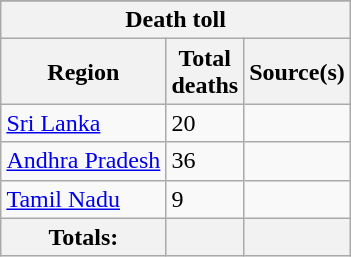<table class="wikitable sortable" style="float:right; margin:0 0 0.5em 1em; float:right;">
<tr style="text-align:center;">
</tr>
<tr class="sortbottom">
<th colspan = 3>Death toll</th>
</tr>
<tr>
<th><strong>Region</strong></th>
<th>Total<br>deaths</th>
<th ! class="unsortable">Source(s)</th>
</tr>
<tr>
<td><a href='#'>Sri Lanka</a></td>
<td>20</td>
<td></td>
</tr>
<tr>
<td><a href='#'>Andhra Pradesh</a></td>
<td>36</td>
<td></td>
</tr>
<tr>
<td><a href='#'>Tamil Nadu</a></td>
<td>9</td>
<td></td>
</tr>
<tr class="sortbottom">
<th>Totals:</th>
<th></th>
<th></th>
</tr>
</table>
